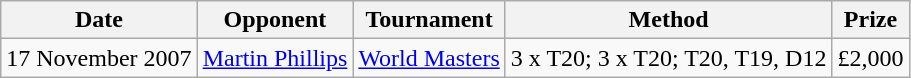<table class="wikitable">
<tr>
<th>Date</th>
<th>Opponent</th>
<th>Tournament</th>
<th>Method</th>
<th>Prize</th>
</tr>
<tr>
<td>17 November 2007</td>
<td> <a href='#'>Martin Phillips</a></td>
<td><a href='#'>World Masters</a></td>
<td>3 x T20; 3 x T20; T20, T19, D12</td>
<td>£2,000</td>
</tr>
</table>
